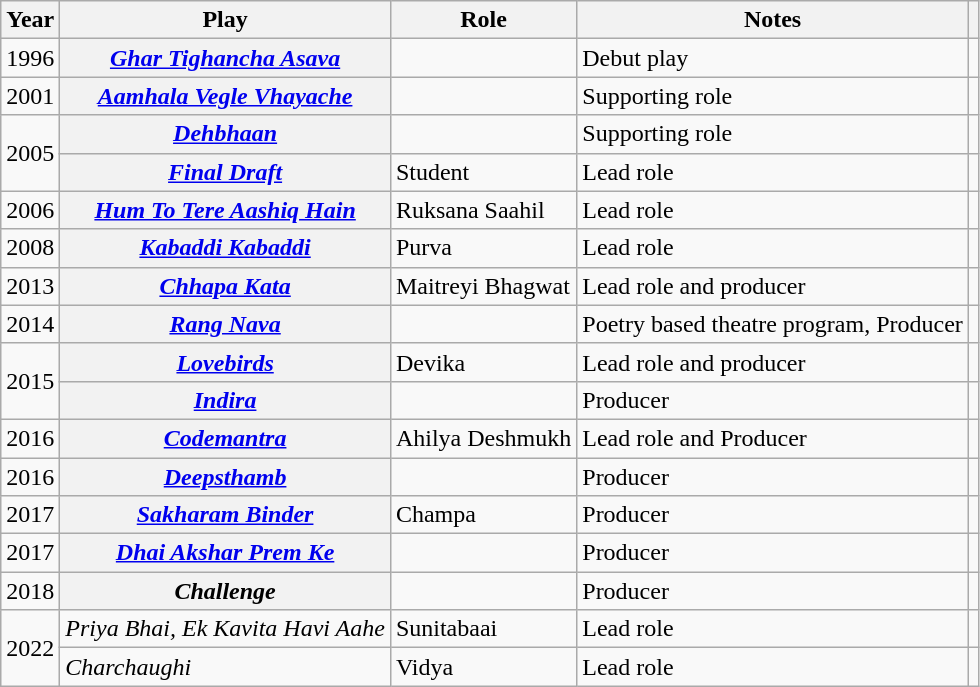<table class="wikitable sortable plainrowheaders">
<tr style="text-align:center;">
<th scope="col">Year</th>
<th scope="col">Play</th>
<th scope="col">Role</th>
<th scope="col" class="unsortable">Notes</th>
<th scope="col" class="unsortable"></th>
</tr>
<tr>
<td>1996</td>
<th scope="row"><em><a href='#'>Ghar Tighancha Asava</a></em></th>
<td></td>
<td>Debut play</td>
<td style="text-align:center;"></td>
</tr>
<tr>
<td>2001</td>
<th scope="row"><em><a href='#'>Aamhala Vegle Vhayache</a></em></th>
<td></td>
<td>Supporting role</td>
<td style="text-align:center;"></td>
</tr>
<tr>
<td rowspan="2">2005</td>
<th scope="row"><em><a href='#'>Dehbhaan</a></em></th>
<td></td>
<td>Supporting role</td>
<td style="text-align:center;"></td>
</tr>
<tr>
<th scope="row"><em><a href='#'>Final Draft</a></em></th>
<td>Student</td>
<td>Lead role</td>
<td style="text-align:center;"></td>
</tr>
<tr>
<td>2006</td>
<th scope="row"><em><a href='#'>Hum To Tere Aashiq Hain</a></em></th>
<td>Ruksana Saahil</td>
<td>Lead role</td>
<td style="text-align:center;"></td>
</tr>
<tr>
<td>2008</td>
<th scope="row"><em><a href='#'>Kabaddi Kabaddi</a></em></th>
<td>Purva</td>
<td>Lead role</td>
<td style="text-align:center;"></td>
</tr>
<tr>
<td>2013</td>
<th scope="row"><em><a href='#'>Chhapa Kata</a></em></th>
<td>Maitreyi Bhagwat</td>
<td>Lead role and producer</td>
<td style="text-align:center;"></td>
</tr>
<tr>
<td>2014</td>
<th scope="row"><em><a href='#'>Rang Nava</a></em></th>
<td></td>
<td>Poetry based theatre program, Producer</td>
<td style="text-align:center;"></td>
</tr>
<tr>
<td rowspan="2">2015</td>
<th scope="row"><em><a href='#'>Lovebirds</a></em></th>
<td>Devika</td>
<td>Lead role and producer</td>
<td style="text-align:center;"></td>
</tr>
<tr>
<th scope="row"><em><a href='#'>Indira</a></em></th>
<td></td>
<td>Producer</td>
<td style="text-align:center;"></td>
</tr>
<tr>
<td>2016</td>
<th scope="row"><em><a href='#'>Codemantra</a></em></th>
<td>Ahilya Deshmukh</td>
<td>Lead role and Producer</td>
<td style="text-align:center;"></td>
</tr>
<tr>
<td>2016</td>
<th scope="row"><em><a href='#'>Deepsthamb</a></em></th>
<td></td>
<td>Producer</td>
<td style="text-align:center;"></td>
</tr>
<tr>
<td>2017</td>
<th scope="row"><em><a href='#'>Sakharam Binder</a></em></th>
<td>Champa</td>
<td>Producer</td>
<td style="text-align:center;"></td>
</tr>
<tr>
<td>2017</td>
<th scope="row"><em><a href='#'>Dhai Akshar Prem Ke</a></em></th>
<td></td>
<td>Producer</td>
<td style="text-align:center;"></td>
</tr>
<tr>
<td>2018</td>
<th scope="row"><em>Challenge</em></th>
<td></td>
<td>Producer</td>
<td style="text-align:center;"></td>
</tr>
<tr>
<td rowspan="2">2022</td>
<td><em>Priya Bhai, Ek Kavita Havi Aahe</em></td>
<td>Sunitabaai</td>
<td>Lead role</td>
<td style="text-align:center;"></td>
</tr>
<tr>
<td><em>Charchaughi</em></td>
<td>Vidya</td>
<td>Lead role</td>
<td style="text-align:center;"></td>
</tr>
</table>
